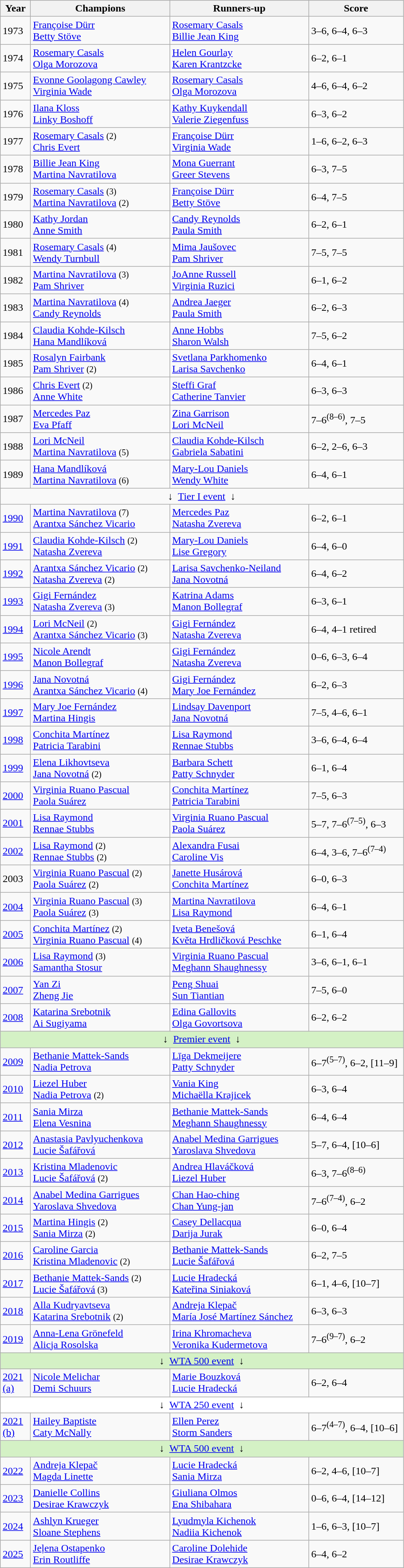<table class="wikitable">
<tr>
<th style="width:40px">Year</th>
<th style="width:210px">Champions</th>
<th style="width:210px">Runners-up</th>
<th style="width:140px" class="unsortable">Score</th>
</tr>
<tr>
<td>1973</td>
<td> <a href='#'>Françoise Dürr</a> <br>  <a href='#'>Betty Stöve</a></td>
<td> <a href='#'>Rosemary Casals</a> <br>  <a href='#'>Billie Jean King</a></td>
<td>3–6, 6–4, 6–3</td>
</tr>
<tr>
<td>1974</td>
<td> <a href='#'>Rosemary Casals</a> <br>  <a href='#'>Olga Morozova</a></td>
<td> <a href='#'>Helen Gourlay</a> <br>  <a href='#'>Karen Krantzcke</a></td>
<td>6–2, 6–1</td>
</tr>
<tr>
<td>1975</td>
<td> <a href='#'>Evonne Goolagong Cawley</a> <br>  <a href='#'>Virginia Wade</a></td>
<td> <a href='#'>Rosemary Casals</a> <br>  <a href='#'>Olga Morozova</a></td>
<td>4–6, 6–4, 6–2</td>
</tr>
<tr>
<td>1976</td>
<td> <a href='#'>Ilana Kloss</a> <br>  <a href='#'>Linky Boshoff</a></td>
<td> <a href='#'>Kathy Kuykendall</a> <br>  <a href='#'>Valerie Ziegenfuss</a></td>
<td>6–3, 6–2</td>
</tr>
<tr>
<td>1977</td>
<td> <a href='#'>Rosemary Casals</a> <small> (2) </small> <br>  <a href='#'>Chris Evert</a></td>
<td> <a href='#'>Françoise Dürr</a> <br>  <a href='#'>Virginia Wade</a></td>
<td>1–6, 6–2, 6–3</td>
</tr>
<tr>
<td>1978</td>
<td> <a href='#'>Billie Jean King</a> <br>  <a href='#'>Martina Navratilova</a></td>
<td> <a href='#'>Mona Guerrant</a> <br>  <a href='#'>Greer Stevens</a></td>
<td>6–3, 7–5</td>
</tr>
<tr>
<td>1979</td>
<td> <a href='#'>Rosemary Casals</a> <small> (3) </small> <br>  <a href='#'>Martina Navratilova</a> <small> (2) </small></td>
<td> <a href='#'>Françoise Dürr</a> <br>  <a href='#'>Betty Stöve</a></td>
<td>6–4, 7–5</td>
</tr>
<tr>
<td>1980</td>
<td> <a href='#'>Kathy Jordan</a> <br>  <a href='#'>Anne Smith</a></td>
<td> <a href='#'>Candy Reynolds</a> <br>  <a href='#'>Paula Smith</a></td>
<td>6–2, 6–1</td>
</tr>
<tr>
<td>1981</td>
<td> <a href='#'>Rosemary Casals</a> <small> (4) </small> <br>  <a href='#'>Wendy Turnbull</a></td>
<td> <a href='#'>Mima Jaušovec</a> <br>  <a href='#'>Pam Shriver</a></td>
<td>7–5, 7–5</td>
</tr>
<tr>
<td>1982</td>
<td> <a href='#'>Martina Navratilova</a> <small> (3) </small> <br>  <a href='#'>Pam Shriver</a></td>
<td> <a href='#'>JoAnne Russell</a> <br>  <a href='#'>Virginia Ruzici</a></td>
<td>6–1, 6–2</td>
</tr>
<tr>
<td>1983</td>
<td> <a href='#'>Martina Navratilova</a> <small> (4) </small> <br>  <a href='#'>Candy Reynolds</a></td>
<td> <a href='#'>Andrea Jaeger</a> <br>  <a href='#'>Paula Smith</a></td>
<td>6–2, 6–3</td>
</tr>
<tr>
<td>1984</td>
<td> <a href='#'>Claudia Kohde-Kilsch</a> <br>  <a href='#'>Hana Mandlíková</a></td>
<td> <a href='#'>Anne Hobbs</a> <br>  <a href='#'>Sharon Walsh</a></td>
<td>7–5, 6–2</td>
</tr>
<tr>
<td>1985</td>
<td> <a href='#'>Rosalyn Fairbank</a> <br>  <a href='#'>Pam Shriver</a> <small> (2) </small></td>
<td> <a href='#'>Svetlana Parkhomenko</a> <br>  <a href='#'>Larisa Savchenko</a></td>
<td>6–4, 6–1</td>
</tr>
<tr>
<td>1986</td>
<td> <a href='#'>Chris Evert</a> <small> (2) </small> <br>  <a href='#'>Anne White</a></td>
<td> <a href='#'>Steffi Graf</a> <br>  <a href='#'>Catherine Tanvier</a></td>
<td>6–3, 6–3</td>
</tr>
<tr>
<td>1987</td>
<td> <a href='#'>Mercedes Paz</a> <br>  <a href='#'>Eva Pfaff</a></td>
<td> <a href='#'>Zina Garrison</a> <br>  <a href='#'>Lori McNeil</a></td>
<td>7–6<sup>(8–6)</sup>, 7–5</td>
</tr>
<tr>
<td>1988</td>
<td> <a href='#'>Lori McNeil</a> <br>  <a href='#'>Martina Navratilova</a> <small> (5) </small></td>
<td> <a href='#'>Claudia Kohde-Kilsch</a> <br>  <a href='#'>Gabriela Sabatini</a></td>
<td>6–2, 2–6, 6–3</td>
</tr>
<tr>
<td>1989</td>
<td> <a href='#'>Hana Mandlíková</a> <br>  <a href='#'>Martina Navratilova</a> <small> (6) </small></td>
<td> <a href='#'>Mary-Lou Daniels</a> <br>  <a href='#'>Wendy White</a></td>
<td>6–4, 6–1</td>
</tr>
<tr>
<td colspan="4" align="center">↓  <a href='#'>Tier I event</a>  ↓</td>
</tr>
<tr>
<td><a href='#'>1990</a></td>
<td> <a href='#'>Martina Navratilova</a> <small> (7) </small> <br>  <a href='#'>Arantxa Sánchez Vicario</a></td>
<td> <a href='#'>Mercedes Paz</a> <br>  <a href='#'>Natasha Zvereva</a></td>
<td>6–2, 6–1</td>
</tr>
<tr>
<td><a href='#'>1991</a></td>
<td> <a href='#'>Claudia Kohde-Kilsch</a> <small> (2) </small> <br>  <a href='#'>Natasha Zvereva</a></td>
<td> <a href='#'>Mary-Lou Daniels</a> <br>  <a href='#'>Lise Gregory</a></td>
<td>6–4, 6–0</td>
</tr>
<tr>
<td><a href='#'>1992</a></td>
<td> <a href='#'>Arantxa Sánchez Vicario</a> <small> (2) </small> <br>  <a href='#'>Natasha Zvereva</a> <small> (2) </small></td>
<td> <a href='#'>Larisa Savchenko-Neiland</a> <br>  <a href='#'>Jana Novotná</a></td>
<td>6–4, 6–2</td>
</tr>
<tr>
<td><a href='#'>1993</a></td>
<td> <a href='#'>Gigi Fernández</a> <br>  <a href='#'>Natasha Zvereva</a> <small> (3) </small></td>
<td> <a href='#'>Katrina Adams</a> <br>  <a href='#'>Manon Bollegraf</a></td>
<td>6–3, 6–1</td>
</tr>
<tr>
<td><a href='#'>1994</a></td>
<td> <a href='#'>Lori McNeil</a> <small> (2) </small> <br>  <a href='#'>Arantxa Sánchez Vicario</a> <small> (3) </small></td>
<td> <a href='#'>Gigi Fernández</a> <br>  <a href='#'>Natasha Zvereva</a></td>
<td>6–4, 4–1 retired</td>
</tr>
<tr>
<td><a href='#'>1995</a></td>
<td> <a href='#'>Nicole Arendt</a> <br>  <a href='#'>Manon Bollegraf</a></td>
<td> <a href='#'>Gigi Fernández</a> <br>  <a href='#'>Natasha Zvereva</a></td>
<td>0–6, 6–3, 6–4</td>
</tr>
<tr>
<td><a href='#'>1996</a></td>
<td> <a href='#'>Jana Novotná</a> <br>  <a href='#'>Arantxa Sánchez Vicario</a> <small> (4) </small></td>
<td> <a href='#'>Gigi Fernández</a> <br>  <a href='#'>Mary Joe Fernández</a></td>
<td>6–2, 6–3</td>
</tr>
<tr>
<td><a href='#'>1997</a></td>
<td> <a href='#'>Mary Joe Fernández</a> <br>  <a href='#'>Martina Hingis</a></td>
<td> <a href='#'>Lindsay Davenport</a> <br>  <a href='#'>Jana Novotná</a></td>
<td>7–5, 4–6, 6–1</td>
</tr>
<tr>
<td><a href='#'>1998</a></td>
<td> <a href='#'>Conchita Martínez</a> <br>  <a href='#'>Patricia Tarabini</a></td>
<td> <a href='#'>Lisa Raymond</a> <br>  <a href='#'>Rennae Stubbs</a></td>
<td>3–6, 6–4, 6–4</td>
</tr>
<tr>
<td><a href='#'>1999</a></td>
<td> <a href='#'>Elena Likhovtseva</a> <br>  <a href='#'>Jana Novotná</a> <small> (2) </small></td>
<td> <a href='#'>Barbara Schett</a> <br>  <a href='#'>Patty Schnyder</a></td>
<td>6–1, 6–4</td>
</tr>
<tr>
<td><a href='#'>2000</a></td>
<td> <a href='#'>Virginia Ruano Pascual</a> <br>  <a href='#'>Paola Suárez</a></td>
<td> <a href='#'>Conchita Martínez</a> <br>  <a href='#'>Patricia Tarabini</a></td>
<td>7–5, 6–3</td>
</tr>
<tr>
<td><a href='#'>2001</a></td>
<td> <a href='#'>Lisa Raymond</a> <br>  <a href='#'>Rennae Stubbs</a></td>
<td> <a href='#'>Virginia Ruano Pascual</a> <br>  <a href='#'>Paola Suárez</a></td>
<td>5–7, 7–6<sup>(7–5)</sup>, 6–3</td>
</tr>
<tr>
<td><a href='#'>2002</a></td>
<td> <a href='#'>Lisa Raymond</a> <small> (2) </small> <br>  <a href='#'>Rennae Stubbs</a> <small> (2) </small></td>
<td> <a href='#'>Alexandra Fusai</a> <br>  <a href='#'>Caroline Vis</a></td>
<td>6–4, 3–6, 7–6<sup>(7–4)</sup></td>
</tr>
<tr>
<td>2003</td>
<td> <a href='#'>Virginia Ruano Pascual</a> <small> (2) </small> <br>  <a href='#'>Paola Suárez</a> <small> (2) </small></td>
<td> <a href='#'>Janette Husárová</a> <br>  <a href='#'>Conchita Martínez</a></td>
<td>6–0, 6–3</td>
</tr>
<tr>
<td><a href='#'>2004</a></td>
<td> <a href='#'>Virginia Ruano Pascual</a> <small> (3) </small> <br>  <a href='#'>Paola Suárez</a> <small> (3) </small></td>
<td> <a href='#'>Martina Navratilova</a> <br>  <a href='#'>Lisa Raymond</a></td>
<td>6–4, 6–1</td>
</tr>
<tr>
<td><a href='#'>2005</a></td>
<td> <a href='#'>Conchita Martínez</a> <small> (2) </small> <br>  <a href='#'>Virginia Ruano Pascual</a> <small> (4) </small></td>
<td> <a href='#'>Iveta Benešová</a> <br>  <a href='#'>Květa Hrdličková Peschke</a></td>
<td>6–1, 6–4</td>
</tr>
<tr>
<td><a href='#'>2006</a></td>
<td> <a href='#'>Lisa Raymond</a> <small> (3) </small> <br>  <a href='#'>Samantha Stosur</a></td>
<td> <a href='#'>Virginia Ruano Pascual</a> <br>  <a href='#'>Meghann Shaughnessy</a></td>
<td>3–6, 6–1, 6–1</td>
</tr>
<tr>
<td><a href='#'>2007</a></td>
<td> <a href='#'>Yan Zi</a> <br>  <a href='#'>Zheng Jie</a></td>
<td> <a href='#'>Peng Shuai</a> <br>  <a href='#'>Sun Tiantian</a></td>
<td>7–5, 6–0</td>
</tr>
<tr>
<td><a href='#'>2008</a></td>
<td> <a href='#'>Katarina Srebotnik</a> <br>  <a href='#'>Ai Sugiyama</a></td>
<td> <a href='#'>Edina Gallovits</a> <br>  <a href='#'>Olga Govortsova</a></td>
<td>6–2, 6–2</td>
</tr>
<tr>
<td colspan="4" style=background:#D4F1C5 align="center">↓  <a href='#'>Premier event</a>  ↓</td>
</tr>
<tr>
<td><a href='#'>2009</a></td>
<td> <a href='#'>Bethanie Mattek-Sands</a> <br>  <a href='#'>Nadia Petrova</a></td>
<td> <a href='#'>Līga Dekmeijere</a> <br>  <a href='#'>Patty Schnyder</a></td>
<td>6–7<sup>(5–7)</sup>, 6–2, [11–9]</td>
</tr>
<tr>
<td><a href='#'>2010</a></td>
<td> <a href='#'>Liezel Huber</a> <br>  <a href='#'>Nadia Petrova</a> <small> (2) </small></td>
<td> <a href='#'>Vania King</a> <br>  <a href='#'>Michaëlla Krajicek</a></td>
<td>6–3, 6–4</td>
</tr>
<tr>
<td><a href='#'>2011</a></td>
<td> <a href='#'>Sania Mirza</a> <br>  <a href='#'>Elena Vesnina</a></td>
<td> <a href='#'>Bethanie Mattek-Sands</a> <br>  <a href='#'>Meghann Shaughnessy</a></td>
<td>6–4, 6–4</td>
</tr>
<tr>
<td><a href='#'>2012</a></td>
<td> <a href='#'>Anastasia Pavlyuchenkova</a> <br>  <a href='#'>Lucie Šafářová</a></td>
<td> <a href='#'>Anabel Medina Garrigues</a> <br>  <a href='#'>Yaroslava Shvedova</a></td>
<td>5–7, 6–4, [10–6]</td>
</tr>
<tr>
<td><a href='#'>2013</a></td>
<td> <a href='#'>Kristina Mladenovic</a> <br>  <a href='#'>Lucie Šafářová</a> <small> (2) </small></td>
<td> <a href='#'>Andrea Hlaváčková</a> <br>  <a href='#'>Liezel Huber</a></td>
<td>6–3, 7–6<sup>(8–6)</sup></td>
</tr>
<tr>
<td><a href='#'>2014</a></td>
<td> <a href='#'>Anabel Medina Garrigues</a> <br>  <a href='#'>Yaroslava Shvedova</a></td>
<td> <a href='#'>Chan Hao-ching</a> <br>  <a href='#'>Chan Yung-jan</a></td>
<td>7–6<sup>(7–4)</sup>, 6–2</td>
</tr>
<tr>
<td><a href='#'>2015</a></td>
<td> <a href='#'>Martina Hingis</a> <small> (2) </small> <br>  <a href='#'>Sania Mirza</a> <small> (2) </small></td>
<td> <a href='#'>Casey Dellacqua</a> <br>  <a href='#'>Darija Jurak</a></td>
<td>6–0, 6–4</td>
</tr>
<tr>
<td><a href='#'>2016</a></td>
<td> <a href='#'>Caroline Garcia</a> <br>  <a href='#'>Kristina Mladenovic</a> <small> (2) </small></td>
<td> <a href='#'>Bethanie Mattek-Sands</a> <br>  <a href='#'>Lucie Šafářová</a></td>
<td>6–2, 7–5</td>
</tr>
<tr>
<td><a href='#'>2017</a></td>
<td> <a href='#'>Bethanie Mattek-Sands</a> <small> (2) </small><br>  <a href='#'>Lucie Šafářová</a><small> (3) </small></td>
<td> <a href='#'>Lucie Hradecká</a> <br>  <a href='#'>Kateřina Siniaková</a></td>
<td>6–1, 4–6, [10–7]</td>
</tr>
<tr>
<td><a href='#'>2018</a></td>
<td> <a href='#'>Alla Kudryavtseva</a> <br>  <a href='#'>Katarina Srebotnik</a> <small> (2) </small></td>
<td> <a href='#'>Andreja Klepač</a> <br>  <a href='#'>María José Martínez Sánchez</a></td>
<td>6–3, 6–3</td>
</tr>
<tr>
<td><a href='#'>2019</a></td>
<td> <a href='#'>Anna-Lena Grönefeld</a> <br>  <a href='#'>Alicja Rosolska</a></td>
<td> <a href='#'>Irina Khromacheva</a> <br>  <a href='#'>Veronika Kudermetova</a></td>
<td>7–6<sup>(9–7)</sup>, 6–2</td>
</tr>
<tr>
<td colspan="4" style=background:#D4F1C5 align="center">↓  <a href='#'>WTA 500 event</a>  ↓</td>
</tr>
<tr>
<td><a href='#'>2021 (a)</a></td>
<td> <a href='#'>Nicole Melichar</a> <br>  <a href='#'>Demi Schuurs</a></td>
<td> <a href='#'>Marie Bouzková</a> <br>  <a href='#'>Lucie Hradecká</a></td>
<td>6–2, 6–4</td>
</tr>
<tr>
<td colspan="4" style=background:#FFF align="center">↓  <a href='#'>WTA 250 event</a>  ↓</td>
</tr>
<tr>
<td><a href='#'>2021 (b)</a></td>
<td> <a href='#'>Hailey Baptiste</a> <br>  <a href='#'>Caty McNally</a></td>
<td> <a href='#'>Ellen Perez</a> <br>  <a href='#'>Storm Sanders</a></td>
<td>6–7<sup>(4–7)</sup>, 6–4, [10–6]</td>
</tr>
<tr>
<td colspan="4" style=background:#D4F1C5 align="center">↓  <a href='#'>WTA 500 event</a>  ↓</td>
</tr>
<tr>
<td><a href='#'>2022</a></td>
<td> <a href='#'>Andreja Klepač</a> <br>  <a href='#'>Magda Linette</a></td>
<td> <a href='#'>Lucie Hradecká</a> <br>  <a href='#'>Sania Mirza</a></td>
<td>6–2, 4–6, [10–7]</td>
</tr>
<tr>
<td><a href='#'>2023</a></td>
<td> <a href='#'>Danielle Collins</a> <br>  <a href='#'>Desirae Krawczyk</a></td>
<td> <a href='#'>Giuliana Olmos</a> <br>  <a href='#'>Ena Shibahara</a></td>
<td>0–6, 6–4, [14–12]</td>
</tr>
<tr>
<td><a href='#'>2024</a></td>
<td> <a href='#'>Ashlyn Krueger</a> <br>  <a href='#'>Sloane Stephens</a></td>
<td> <a href='#'>Lyudmyla Kichenok</a> <br>  <a href='#'>Nadiia Kichenok</a></td>
<td>1–6, 6–3, [10–7]</td>
</tr>
<tr>
<td><a href='#'>2025</a></td>
<td> <a href='#'>Jeļena Ostapenko</a> <br>  <a href='#'>Erin Routliffe</a></td>
<td> <a href='#'>Caroline Dolehide</a> <br>  <a href='#'>Desirae Krawczyk</a></td>
<td>6–4, 6–2</td>
</tr>
</table>
